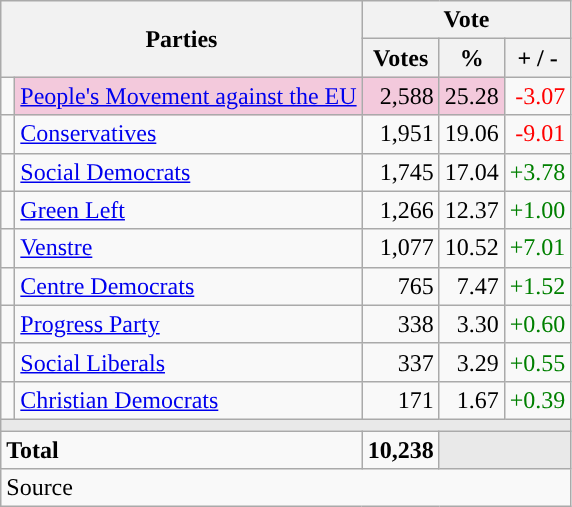<table class="wikitable" style="text-align:right;">
<tr>
<th style="text-align:centre;" rowspan="2" colspan="2" width="225">Parties</th>
<th colspan="3">Vote</th>
</tr>
<tr>
<th width="15">Votes</th>
<th width="15">%</th>
<th width="15">+ / -</th>
</tr>
<tr>
<td width="2" style="color:inherit;background:"></td>
<td bgcolor=#f3c9dc   align="left"><a href='#'>People's Movement against the EU</a></td>
<td bgcolor=#f3c9dc>2,588</td>
<td bgcolor=#f3c9dc>25.28</td>
<td style=color:red;>-3.07</td>
</tr>
<tr>
<td width="2" style="color:inherit;background:"></td>
<td align="left"><a href='#'>Conservatives</a></td>
<td>1,951</td>
<td>19.06</td>
<td style=color:red;>-9.01</td>
</tr>
<tr>
<td width="2" style="color:inherit;background:"></td>
<td align="left"><a href='#'>Social Democrats</a></td>
<td>1,745</td>
<td>17.04</td>
<td style=color:green;>+3.78</td>
</tr>
<tr>
<td width="2" style="color:inherit;background:"></td>
<td align="left"><a href='#'>Green Left</a></td>
<td>1,266</td>
<td>12.37</td>
<td style=color:green;>+1.00</td>
</tr>
<tr>
<td width="2" style="color:inherit;background:"></td>
<td align="left"><a href='#'>Venstre</a></td>
<td>1,077</td>
<td>10.52</td>
<td style=color:green;>+7.01</td>
</tr>
<tr>
<td width="2" style="color:inherit;background:"></td>
<td align="left"><a href='#'>Centre Democrats</a></td>
<td>765</td>
<td>7.47</td>
<td style=color:green;>+1.52</td>
</tr>
<tr>
<td width="2" style="color:inherit;background:"></td>
<td align="left"><a href='#'>Progress Party</a></td>
<td>338</td>
<td>3.30</td>
<td style=color:green;>+0.60</td>
</tr>
<tr>
<td width="2" style="color:inherit;background:"></td>
<td align="left"><a href='#'>Social Liberals</a></td>
<td>337</td>
<td>3.29</td>
<td style=color:green;>+0.55</td>
</tr>
<tr>
<td width="2" style="color:inherit;background:"></td>
<td align="left"><a href='#'>Christian Democrats</a></td>
<td>171</td>
<td>1.67</td>
<td style=color:green;>+0.39</td>
</tr>
<tr>
<td colspan="7" bgcolor="#E9E9E9"></td>
</tr>
<tr>
<td align="left" colspan="2"><strong>Total</strong></td>
<td><strong>10,238</strong></td>
<td bgcolor="#E9E9E9" colspan="2"></td>
</tr>
<tr>
<td align="left" colspan="6">Source</td>
</tr>
</table>
